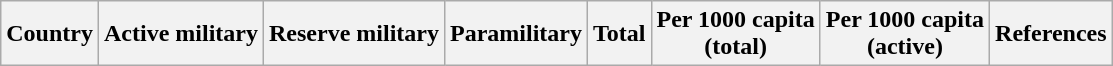<table class="wikitable sortable" style="text-align:left;">
<tr>
<th>Country</th>
<th data-sort-type = "number">Active military</th>
<th data-sort-type = "number">Reserve military</th>
<th data-sort-type = "number">Paramilitary</th>
<th data-sort-type = "number">Total</th>
<th data-sort-type = "number">Per 1000 capita<br>(total)</th>
<th data-sort-type = "number">Per 1000 capita<br>(active)</th>
<th>References<br>







</th>
</tr>
</table>
